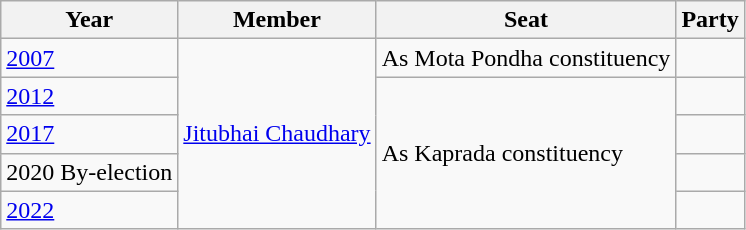<table class="wikitable sortable">
<tr>
<th>Year</th>
<th>Member</th>
<th>Seat</th>
<th colspan="2">Party</th>
</tr>
<tr>
<td><a href='#'>2007</a></td>
<td rowspan="5"><a href='#'>Jitubhai Chaudhary</a></td>
<td>As Mota Pondha constituency</td>
<td></td>
</tr>
<tr>
<td><a href='#'>2012</a></td>
<td rowspan="4">As Kaprada constituency</td>
<td></td>
</tr>
<tr>
<td><a href='#'>2017</a></td>
<td></td>
</tr>
<tr>
<td>2020 By-election</td>
<td></td>
</tr>
<tr>
<td><a href='#'>2022</a></td>
</tr>
</table>
